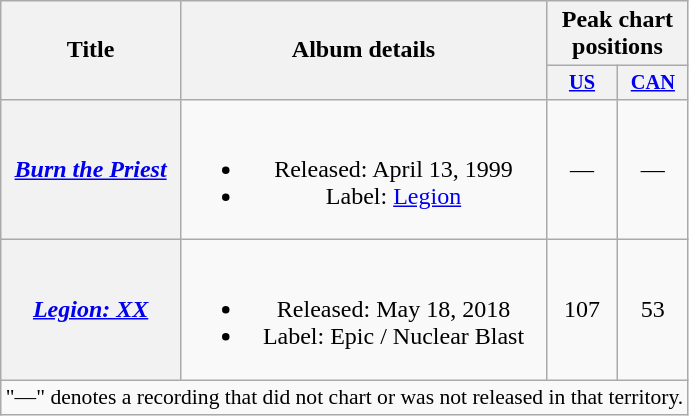<table class="wikitable plainrowheaders" style="text-align:center;">
<tr>
<th rowspan="2">Title</th>
<th rowspan="2">Album details</th>
<th colspan="2">Peak chart positions</th>
</tr>
<tr>
<th style="width:3em;font-size:85%"><a href='#'>US</a><br></th>
<th style="width:3em;font-size:85%"><a href='#'>CAN</a><br></th>
</tr>
<tr>
<th scope="row"><em><a href='#'>Burn the Priest</a></em></th>
<td><br><ul><li>Released: April 13, 1999</li><li>Label: <a href='#'>Legion</a></li></ul></td>
<td>—</td>
<td>—</td>
</tr>
<tr>
<th scope="row"><em><a href='#'>Legion: XX</a></em></th>
<td><br><ul><li>Released: May 18, 2018</li><li>Label: Epic / Nuclear Blast</li></ul></td>
<td>107</td>
<td>53</td>
</tr>
<tr>
<td align="center" colspan="4" style="font-size:90%">"—" denotes a recording that did not chart or was not released in that territory.</td>
</tr>
</table>
